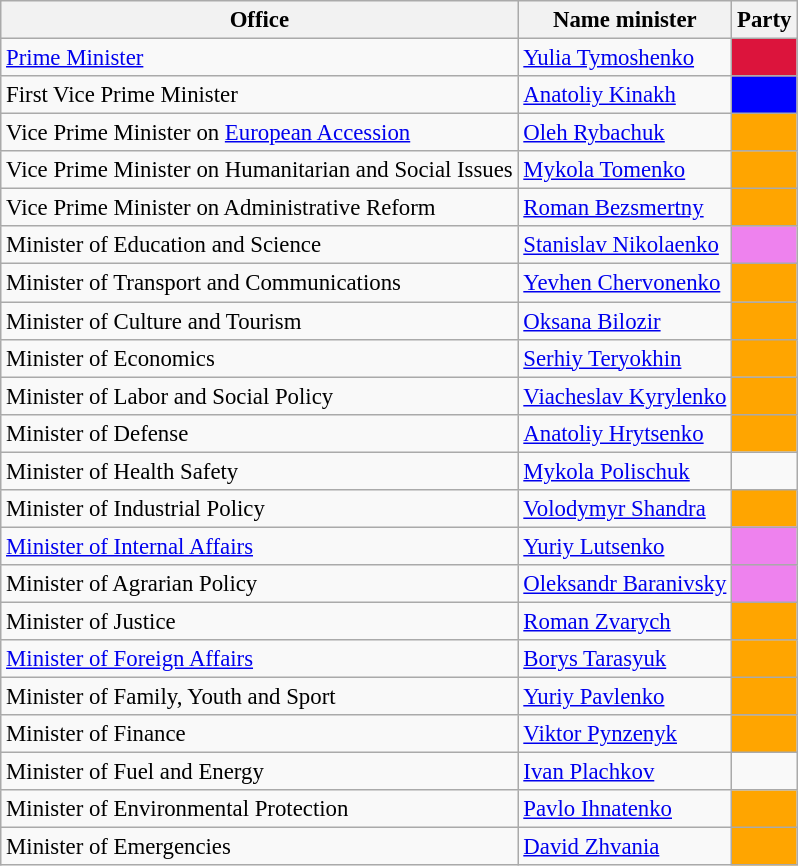<table class="wikitable" style="font-size: 95%;">
<tr>
<th>Office</th>
<th>Name minister</th>
<th>Party</th>
</tr>
<tr>
<td><a href='#'>Prime Minister</a></td>
<td><a href='#'>Yulia Tymoshenko</a></td>
<td style="background:crimson"></td>
</tr>
<tr>
<td>First Vice Prime Minister</td>
<td><a href='#'>Anatoliy Kinakh</a></td>
<td style="background:blue"></td>
</tr>
<tr>
<td>Vice Prime Minister on <a href='#'>European Accession</a></td>
<td><a href='#'>Oleh Rybachuk</a></td>
<td style="background:orange"></td>
</tr>
<tr>
<td>Vice Prime Minister on Humanitarian and Social Issues</td>
<td><a href='#'>Mykola Tomenko</a></td>
<td style="background:orange"></td>
</tr>
<tr>
<td>Vice Prime Minister on Administrative Reform</td>
<td><a href='#'>Roman Bezsmertny</a></td>
<td style="background:orange"></td>
</tr>
<tr>
<td>Minister of Education and Science</td>
<td><a href='#'>Stanislav Nikolaenko</a></td>
<td style="background:violet"></td>
</tr>
<tr>
<td>Minister of Transport and Communications</td>
<td><a href='#'>Yevhen Chervonenko</a></td>
<td style="background:orange"></td>
</tr>
<tr>
<td>Minister of Culture and Tourism</td>
<td><a href='#'>Oksana Bilozir</a></td>
<td style="background:orange"></td>
</tr>
<tr>
<td>Minister of Economics</td>
<td><a href='#'>Serhiy Teryokhin</a></td>
<td style="background:orange"></td>
</tr>
<tr>
<td>Minister of Labor and Social Policy</td>
<td><a href='#'>Viacheslav Kyrylenko</a></td>
<td style="background:orange"></td>
</tr>
<tr>
<td>Minister of Defense</td>
<td><a href='#'>Anatoliy Hrytsenko</a></td>
<td style="background:orange"></td>
</tr>
<tr>
<td>Minister of Health Safety</td>
<td><a href='#'>Mykola Polischuk</a></td>
<td></td>
</tr>
<tr>
<td>Minister of Industrial Policy</td>
<td><a href='#'>Volodymyr Shandra</a></td>
<td style="background:orange"></td>
</tr>
<tr>
<td><a href='#'>Minister of Internal Affairs</a></td>
<td><a href='#'>Yuriy Lutsenko</a></td>
<td style="background:violet"></td>
</tr>
<tr>
<td>Minister of Agrarian Policy</td>
<td><a href='#'>Oleksandr Baranivsky</a></td>
<td style="background:violet"></td>
</tr>
<tr>
<td>Minister of Justice</td>
<td><a href='#'>Roman Zvarych</a></td>
<td style="background:orange"></td>
</tr>
<tr>
<td><a href='#'>Minister of Foreign Affairs</a></td>
<td><a href='#'>Borys Tarasyuk</a></td>
<td style="background:orange"></td>
</tr>
<tr>
<td>Minister of Family, Youth and Sport</td>
<td><a href='#'>Yuriy Pavlenko</a></td>
<td style="background:orange"></td>
</tr>
<tr>
<td>Minister of Finance</td>
<td><a href='#'>Viktor Pynzenyk</a></td>
<td style="background:orange"></td>
</tr>
<tr>
<td>Minister of Fuel and Energy</td>
<td><a href='#'>Ivan Plachkov</a></td>
<td></td>
</tr>
<tr>
<td>Minister of Environmental Protection</td>
<td><a href='#'>Pavlo Ihnatenko</a></td>
<td style="background:orange"></td>
</tr>
<tr>
<td>Minister of Emergencies</td>
<td><a href='#'>David Zhvania</a></td>
<td style="background:orange"></td>
</tr>
</table>
